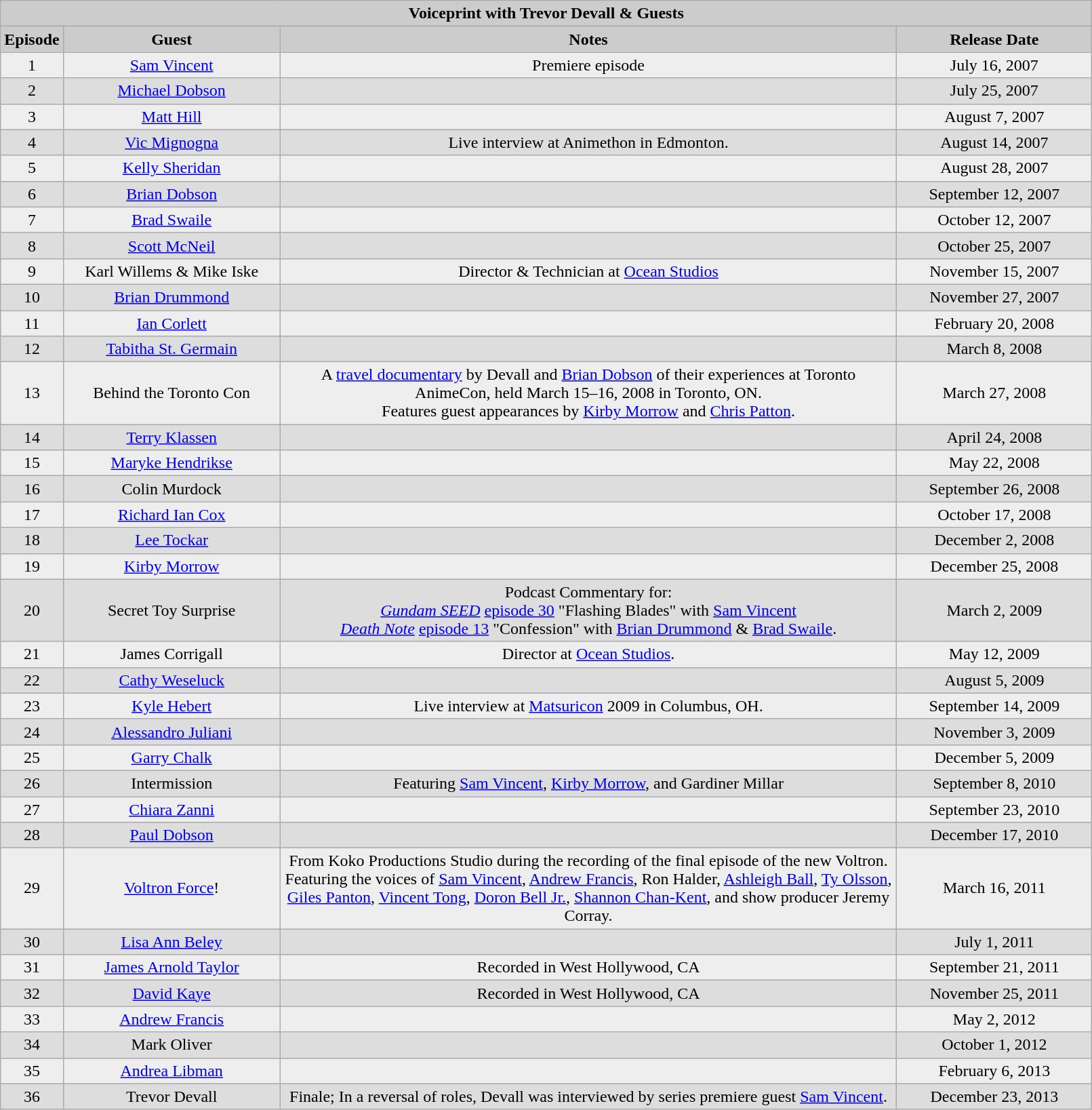<table class="wikitable" width="85%">
<tr>
<th colspan="4" style="background-color: #CCCCCC;">Voiceprint with Trevor Devall & Guests</th>
</tr>
<tr>
<th width="5%" style="background-color: #CCCCCC;">Episode</th>
<th width="20%" style="background-color: #CCCCCC;">Guest</th>
<th width="57%" style="background-color: #CCCCCC;">Notes</th>
<th width="18%" style="background-color: #CCCCCC;">Release Date</th>
</tr>
<tr>
<td align="center" style="background-color: #EEEEEE;">1</td>
<td align="center" style="background-color: #EEEEEE;"><a href='#'>Sam Vincent</a></td>
<td align="center" style="background-color: #EEEEEE;">Premiere episode</td>
<td align="center" style="background-color: #EEEEEE;">July 16, 2007</td>
</tr>
<tr>
<td align="center" style="background-color: #DDDDDD;">2</td>
<td align="center" style="background-color: #DDDDDD;"><a href='#'>Michael Dobson</a></td>
<td align="center" style="background-color: #DDDDDD;"></td>
<td align="center" style="background-color: #DDDDDD;">July 25, 2007</td>
</tr>
<tr>
<td align="center" style="background-color: #EEEEEE;">3</td>
<td align="center" style="background-color: #EEEEEE;"><a href='#'>Matt Hill</a></td>
<td align="center" style="background-color: #EEEEEE;"></td>
<td align="center" style="background-color: #EEEEEE;">August 7, 2007</td>
</tr>
<tr>
<td align="center" style="background-color: #DDDDDD;">4</td>
<td align="center" style="background-color: #DDDDDD;"><a href='#'>Vic Mignogna</a></td>
<td align="center" style="background-color: #DDDDDD;">Live interview at Animethon in Edmonton.</td>
<td align="center" style="background-color: #DDDDDD;">August 14, 2007</td>
</tr>
<tr>
<td align="center" style="background-color: #EEEEEE;">5</td>
<td align="center" style="background-color: #EEEEEE;"><a href='#'>Kelly Sheridan</a></td>
<td align="center" style="background-color: #EEEEEE;"></td>
<td align="center" style="background-color: #EEEEEE;">August 28, 2007</td>
</tr>
<tr>
<td align="center" style="background-color: #DDDDDD;">6</td>
<td align="center" style="background-color: #DDDDDD;"><a href='#'>Brian Dobson</a></td>
<td align="center" style="background-color: #DDDDDD;"></td>
<td align="center" style="background-color: #DDDDDD;">September 12, 2007</td>
</tr>
<tr>
<td align="center" style="background-color: #EEEEEE;">7</td>
<td align="center" style="background-color: #EEEEEE;"><a href='#'>Brad Swaile</a></td>
<td align="center" style="background-color: #EEEEEE;"></td>
<td align="center" style="background-color: #EEEEEE;">October 12, 2007</td>
</tr>
<tr>
<td align="center" style="background-color: #DDDDDD;">8</td>
<td align="center" style="background-color: #DDDDDD;"><a href='#'>Scott McNeil</a></td>
<td align="center" style="background-color: #DDDDDD;"></td>
<td align="center" style="background-color: #DDDDDD;">October 25, 2007</td>
</tr>
<tr>
<td align="center" style="background-color: #EEEEEE;">9</td>
<td align="center" style="background-color: #EEEEEE;">Karl Willems & Mike Iske</td>
<td align="center" style="background-color: #EEEEEE;">Director & Technician at <a href='#'>Ocean Studios</a></td>
<td align="center" style="background-color: #EEEEEE;">November 15, 2007</td>
</tr>
<tr>
<td align="center" style="background-color: #DDDDDD;">10</td>
<td align="center" style="background-color: #DDDDDD;"><a href='#'>Brian Drummond</a></td>
<td align="center" style="background-color: #DDDDDD;"></td>
<td align="center" style="background-color: #DDDDDD;">November 27, 2007</td>
</tr>
<tr>
<td align="center" style="background-color: #EEEEEE;">11</td>
<td align="center" style="background-color: #EEEEEE;"><a href='#'>Ian Corlett</a></td>
<td align="center" style="background-color: #EEEEEE;"></td>
<td align="center" style="background-color: #EEEEEE;">February 20, 2008</td>
</tr>
<tr>
<td align="center" style="background-color: #DDDDDD;">12</td>
<td align="center" style="background-color: #DDDDDD;"><a href='#'>Tabitha St. Germain</a></td>
<td align="center" style="background-color: #DDDDDD;"></td>
<td align="center" style="background-color: #DDDDDD;">March 8, 2008</td>
</tr>
<tr>
<td align="center" style="background-color: #EEEEEE;">13</td>
<td align="center" style="background-color: #EEEEEE;">Behind the Toronto Con</td>
<td align="center" style="background-color: #EEEEEE;">A <a href='#'>travel documentary</a> by Devall and <a href='#'>Brian Dobson</a> of their experiences at Toronto AnimeCon, held March 15–16, 2008 in Toronto, ON.<br>Features guest appearances by <a href='#'>Kirby Morrow</a> and <a href='#'>Chris Patton</a>.</td>
<td align="center" style="background-color: #EEEEEE;">March 27, 2008</td>
</tr>
<tr>
<td align="center" style="background-color: #DDDDDD;">14</td>
<td align="center" style="background-color: #DDDDDD;"><a href='#'>Terry Klassen</a></td>
<td align="center" style="background-color: #DDDDDD;"></td>
<td align="center" style="background-color: #DDDDDD;">April 24, 2008</td>
</tr>
<tr>
<td align="center" style="background-color: #EEEEEE;">15</td>
<td align="center" style="background-color: #EEEEEE;"><a href='#'>Maryke Hendrikse</a></td>
<td align="center" style="background-color: #EEEEEE;"></td>
<td align="center" style="background-color: #EEEEEE;">May 22, 2008</td>
</tr>
<tr>
<td align="center" style="background-color: #DDDDDD;">16</td>
<td align="center" style="background-color: #DDDDDD;">Colin Murdock</td>
<td align="center" style="background-color: #DDDDDD;"></td>
<td align="center" style="background-color: #DDDDDD;">September 26, 2008</td>
</tr>
<tr>
<td align="center" style="background-color: #EEEEEE;">17</td>
<td align="center" style="background-color: #EEEEEE;"><a href='#'>Richard Ian Cox</a></td>
<td align="center" style="background-color: #EEEEEE;"></td>
<td align="center" style="background-color: #EEEEEE;">October 17, 2008</td>
</tr>
<tr>
<td align="center" style="background-color: #DDDDDD;">18</td>
<td align="center" style="background-color: #DDDDDD;"><a href='#'>Lee Tockar</a></td>
<td align="center" style="background-color: #DDDDDD;"></td>
<td align="center" style="background-color: #DDDDDD;">December 2, 2008</td>
</tr>
<tr>
<td align="center" style="background-color: #EEEEEE;">19</td>
<td align="center" style="background-color: #EEEEEE;"><a href='#'>Kirby Morrow</a></td>
<td align="center" style="background-color: #EEEEEE;"></td>
<td align="center" style="background-color: #EEEEEE;">December 25, 2008</td>
</tr>
<tr>
<td align="center" style="background-color: #DDDDDD;">20</td>
<td align="center" style="background-color: #DDDDDD;">Secret Toy Surprise</td>
<td align="center" style="background-color: #DDDDDD;">Podcast Commentary for:<br><em><a href='#'>Gundam SEED</a></em> <a href='#'>episode 30</a> "Flashing Blades" with <a href='#'>Sam Vincent</a><br><em><a href='#'>Death Note</a></em> <a href='#'>episode 13</a> "Confession" with <a href='#'>Brian Drummond</a> & <a href='#'>Brad Swaile</a>.</td>
<td align="center" style="background-color: #DDDDDD;">March 2, 2009</td>
</tr>
<tr>
<td align="center" style="background-color: #EEEEEE;">21</td>
<td align="center" style="background-color: #EEEEEE;">James Corrigall</td>
<td align="center" style="background-color: #EEEEEE;">Director at <a href='#'>Ocean Studios</a>.</td>
<td align="center" style="background-color: #EEEEEE;">May 12, 2009</td>
</tr>
<tr>
<td align="center" style="background-color: #DDDDDD;">22</td>
<td align="center" style="background-color: #DDDDDD;"><a href='#'>Cathy Weseluck</a></td>
<td align="center" style="background-color: #DDDDDD;"></td>
<td align="center" style="background-color: #DDDDDD;">August 5, 2009</td>
</tr>
<tr>
<td align="center" style="background-color: #EEEEEE;">23</td>
<td align="center" style="background-color: #EEEEEE;"><a href='#'>Kyle Hebert</a></td>
<td align="center" style="background-color: #EEEEEE;">Live interview at <a href='#'>Matsuricon</a> 2009 in Columbus, OH.</td>
<td align="center" style="background-color: #EEEEEE;">September 14, 2009</td>
</tr>
<tr>
<td align="center" style="background-color: #DDDDDD;">24</td>
<td align="center" style="background-color: #DDDDDD;"><a href='#'>Alessandro Juliani</a></td>
<td align="center" style="background-color: #DDDDDD;"></td>
<td align="center" style="background-color: #DDDDDD;">November 3, 2009</td>
</tr>
<tr>
<td align="center" style="background-color: #EEEEEE;">25</td>
<td align="center" style="background-color: #EEEEEE;"><a href='#'>Garry Chalk</a></td>
<td align="center" style="background-color: #EEEEEE;"></td>
<td align="center" style="background-color: #EEEEEE;">December 5, 2009</td>
</tr>
<tr>
<td align="center" style="background-color: #DDDDDD;">26</td>
<td align="center" style="background-color: #DDDDDD;">Intermission</td>
<td align="center" style="background-color: #DDDDDD;">Featuring <a href='#'>Sam Vincent</a>, <a href='#'>Kirby Morrow</a>, and Gardiner Millar</td>
<td align="center" style="background-color: #DDDDDD;">September 8, 2010</td>
</tr>
<tr>
<td align="center" style="background-color: #EEEEEE;">27</td>
<td align="center" style="background-color: #EEEEEE;"><a href='#'>Chiara Zanni</a></td>
<td align="center" style="background-color: #EEEEEE;"></td>
<td align="center" style="background-color: #EEEEEE;">September 23, 2010</td>
</tr>
<tr>
<td align="center" style="background-color: #DDDDDD;">28</td>
<td align="center" style="background-color: #DDDDDD;"><a href='#'>Paul Dobson</a></td>
<td align="center" style="background-color: #DDDDDD;"></td>
<td align="center" style="background-color: #DDDDDD;">December 17, 2010</td>
</tr>
<tr>
<td align="center" style="background-color: #EEEEEE;">29</td>
<td align="center" style="background-color: #EEEEEE;"><a href='#'>Voltron Force</a>!</td>
<td align="center" style="background-color: #EEEEEE;">From Koko Productions Studio during the recording of the final episode of the new Voltron.<br>Featuring the voices of <a href='#'>Sam Vincent</a>, <a href='#'>Andrew Francis</a>, Ron Halder, <a href='#'>Ashleigh Ball</a>, <a href='#'>Ty Olsson</a>, <a href='#'>Giles Panton</a>, <a href='#'>Vincent Tong</a>, <a href='#'>Doron Bell Jr.</a>, <a href='#'>Shannon Chan-Kent</a>, and show producer Jeremy Corray.</td>
<td align="center" style="background-color: #EEEEEE;">March 16, 2011</td>
</tr>
<tr>
<td align="center" style="background-color: #DDDDDD;">30</td>
<td align="center" style="background-color: #DDDDDD;"><a href='#'>Lisa Ann Beley</a></td>
<td align="center" style="background-color: #DDDDDD;"></td>
<td align="center" style="background-color: #DDDDDD;">July 1, 2011</td>
</tr>
<tr>
<td align="center" style="background-color: #EEEEEE;">31</td>
<td align="center" style="background-color: #EEEEEE;"><a href='#'>James Arnold Taylor</a></td>
<td align="center" style="background-color: #EEEEEE;">Recorded in West Hollywood, CA</td>
<td align="center" style="background-color: #EEEEEE;">September 21, 2011</td>
</tr>
<tr>
<td align="center" style="background-color: #DDDDDD;">32</td>
<td align="center" style="background-color: #DDDDDD;"><a href='#'>David Kaye</a></td>
<td align="center" style="background-color: #DDDDDD;">Recorded in West Hollywood, CA</td>
<td align="center" style="background-color: #DDDDDD;">November 25, 2011</td>
</tr>
<tr>
<td align="center" style="background-color: #EEEEEE;">33</td>
<td align="center" style="background-color: #EEEEEE;"><a href='#'>Andrew Francis</a></td>
<td align="center" style="background-color: #EEEEEE;"></td>
<td align="center" style="background-color: #EEEEEE;">May 2, 2012</td>
</tr>
<tr>
<td align="center" style="background-color: #DDDDDD;">34</td>
<td align="center" style="background-color: #DDDDDD;">Mark Oliver</td>
<td align="center" style="background-color: #DDDDDD;"></td>
<td align="center" style="background-color: #DDDDDD;">October 1, 2012</td>
</tr>
<tr>
<td align="center" style="background-color: #EEEEEE;">35</td>
<td align="center" style="background-color: #EEEEEE;"><a href='#'>Andrea Libman</a></td>
<td align="center" style="background-color: #EEEEEE;"></td>
<td align="center" style="background-color: #EEEEEE;">February 6, 2013</td>
</tr>
<tr>
<td align="center" style="background-color: #DDDDDD;">36</td>
<td align="center" style="background-color: #DDDDDD;">Trevor Devall</td>
<td align="center" style="background-color: #DDDDDD;">Finale; In a reversal of roles, Devall was interviewed by series premiere guest <a href='#'>Sam Vincent</a>.</td>
<td align="center" style="background-color: #DDDDDD;">December 23, 2013</td>
</tr>
</table>
